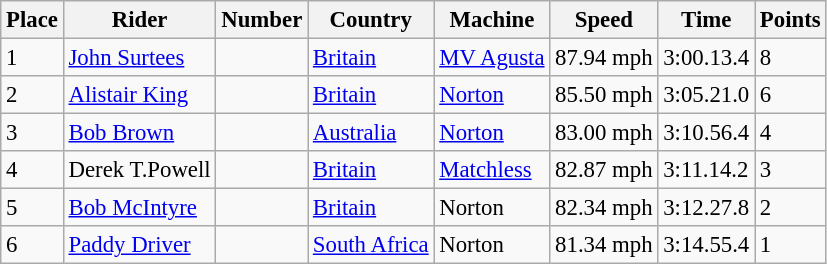<table class="wikitable" style="font-size: 95%;">
<tr>
<th>Place</th>
<th>Rider</th>
<th>Number</th>
<th>Country</th>
<th>Machine</th>
<th>Speed</th>
<th>Time</th>
<th>Points</th>
</tr>
<tr>
<td>1</td>
<td> <a href='#'>John Surtees</a></td>
<td></td>
<td><a href='#'>Britain</a></td>
<td><a href='#'>MV Agusta</a></td>
<td>87.94 mph</td>
<td>3:00.13.4</td>
<td>8</td>
</tr>
<tr>
<td>2</td>
<td> <a href='#'>Alistair King</a></td>
<td></td>
<td><a href='#'>Britain</a></td>
<td><a href='#'>Norton</a></td>
<td>85.50 mph</td>
<td>3:05.21.0</td>
<td>6</td>
</tr>
<tr>
<td>3</td>
<td> <a href='#'>Bob Brown</a></td>
<td></td>
<td><a href='#'>Australia</a></td>
<td><a href='#'>Norton</a></td>
<td>83.00 mph</td>
<td>3:10.56.4</td>
<td>4</td>
</tr>
<tr>
<td>4</td>
<td> Derek T.Powell</td>
<td></td>
<td><a href='#'>Britain</a></td>
<td><a href='#'>Matchless</a></td>
<td>82.87 mph</td>
<td>3:11.14.2</td>
<td>3</td>
</tr>
<tr>
<td>5</td>
<td> <a href='#'>Bob McIntyre</a></td>
<td></td>
<td><a href='#'>Britain</a></td>
<td>Norton</td>
<td>82.34 mph</td>
<td>3:12.27.8</td>
<td>2</td>
</tr>
<tr>
<td>6</td>
<td> <a href='#'>Paddy Driver</a></td>
<td></td>
<td><a href='#'>South Africa</a></td>
<td>Norton</td>
<td>81.34 mph</td>
<td>3:14.55.4</td>
<td>1</td>
</tr>
</table>
